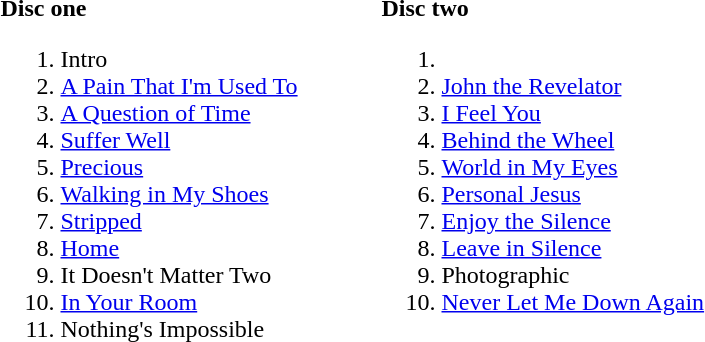<table ->
<tr>
<td width=250 valign=top><br><strong>Disc one</strong><ol><li>Intro</li><li><a href='#'>A Pain That I'm Used To</a></li><li><a href='#'>A Question of Time</a></li><li><a href='#'>Suffer Well</a></li><li><a href='#'>Precious</a></li><li><a href='#'>Walking in My Shoes</a></li><li><a href='#'>Stripped</a></li><li><a href='#'>Home</a></li><li>It Doesn't Matter Two</li><li><a href='#'>In Your Room</a></li><li>Nothing's Impossible</li></ol></td>
<td width=250 valign=top><br><strong>Disc two</strong><ol><li><li><a href='#'>John the Revelator</a></li><li><a href='#'>I Feel You</a></li><li><a href='#'>Behind the Wheel</a></li><li><a href='#'>World in My Eyes</a></li><li><a href='#'>Personal Jesus</a></li><li><a href='#'>Enjoy the Silence</a></li><li><a href='#'>Leave in Silence</a></li><li>Photographic</li><li><a href='#'>Never Let Me Down Again</a></li></ol></td>
</tr>
</table>
